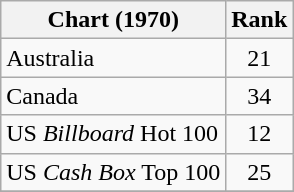<table class="wikitable sortable">
<tr>
<th align="left">Chart (1970)</th>
<th style="text-align:center;">Rank</th>
</tr>
<tr>
<td>Australia</td>
<td style="text-align:center;">21</td>
</tr>
<tr>
<td>Canada</td>
<td style="text-align:center;">34</td>
</tr>
<tr>
<td>US <em>Billboard</em> Hot 100</td>
<td style="text-align:center;">12</td>
</tr>
<tr>
<td>US <em>Cash Box</em> Top 100</td>
<td style="text-align:center;">25</td>
</tr>
<tr>
</tr>
</table>
